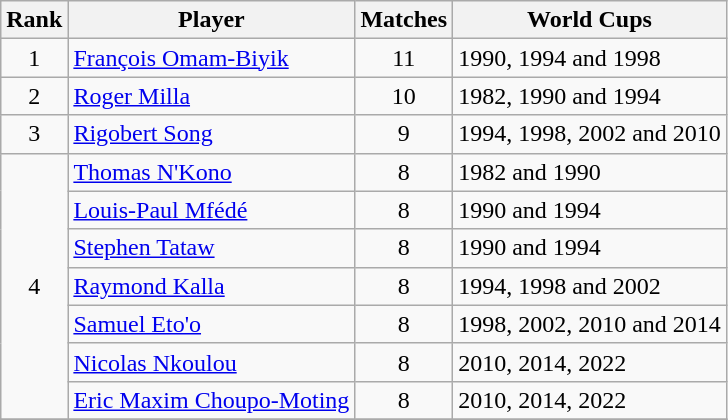<table class="wikitable" style="text-align: left;">
<tr>
<th>Rank</th>
<th>Player</th>
<th>Matches</th>
<th>World Cups</th>
</tr>
<tr>
<td align=center>1</td>
<td><a href='#'>François Omam-Biyik</a></td>
<td align=center>11</td>
<td>1990, 1994 and 1998</td>
</tr>
<tr>
<td align=center>2</td>
<td><a href='#'>Roger Milla</a></td>
<td align=center>10</td>
<td>1982, 1990 and 1994</td>
</tr>
<tr>
<td align=center>3</td>
<td><a href='#'>Rigobert Song</a></td>
<td align=center>9</td>
<td>1994, 1998, 2002 and 2010</td>
</tr>
<tr>
<td rowspan=7 align=center>4</td>
<td><a href='#'>Thomas N'Kono</a></td>
<td align=center>8</td>
<td>1982 and 1990</td>
</tr>
<tr>
<td><a href='#'>Louis-Paul Mfédé</a></td>
<td align=center>8</td>
<td>1990 and 1994</td>
</tr>
<tr>
<td><a href='#'>Stephen Tataw</a></td>
<td align=center>8</td>
<td>1990 and 1994</td>
</tr>
<tr>
<td><a href='#'>Raymond Kalla</a></td>
<td align=center>8</td>
<td>1994, 1998 and 2002</td>
</tr>
<tr>
<td><a href='#'>Samuel Eto'o</a></td>
<td align=center>8</td>
<td>1998, 2002, 2010 and 2014</td>
</tr>
<tr>
<td><a href='#'>Nicolas Nkoulou</a></td>
<td align=center>8</td>
<td>2010, 2014, 2022</td>
</tr>
<tr>
<td><a href='#'>Eric Maxim Choupo-Moting</a></td>
<td align=center>8</td>
<td>2010, 2014, 2022</td>
</tr>
<tr>
</tr>
</table>
